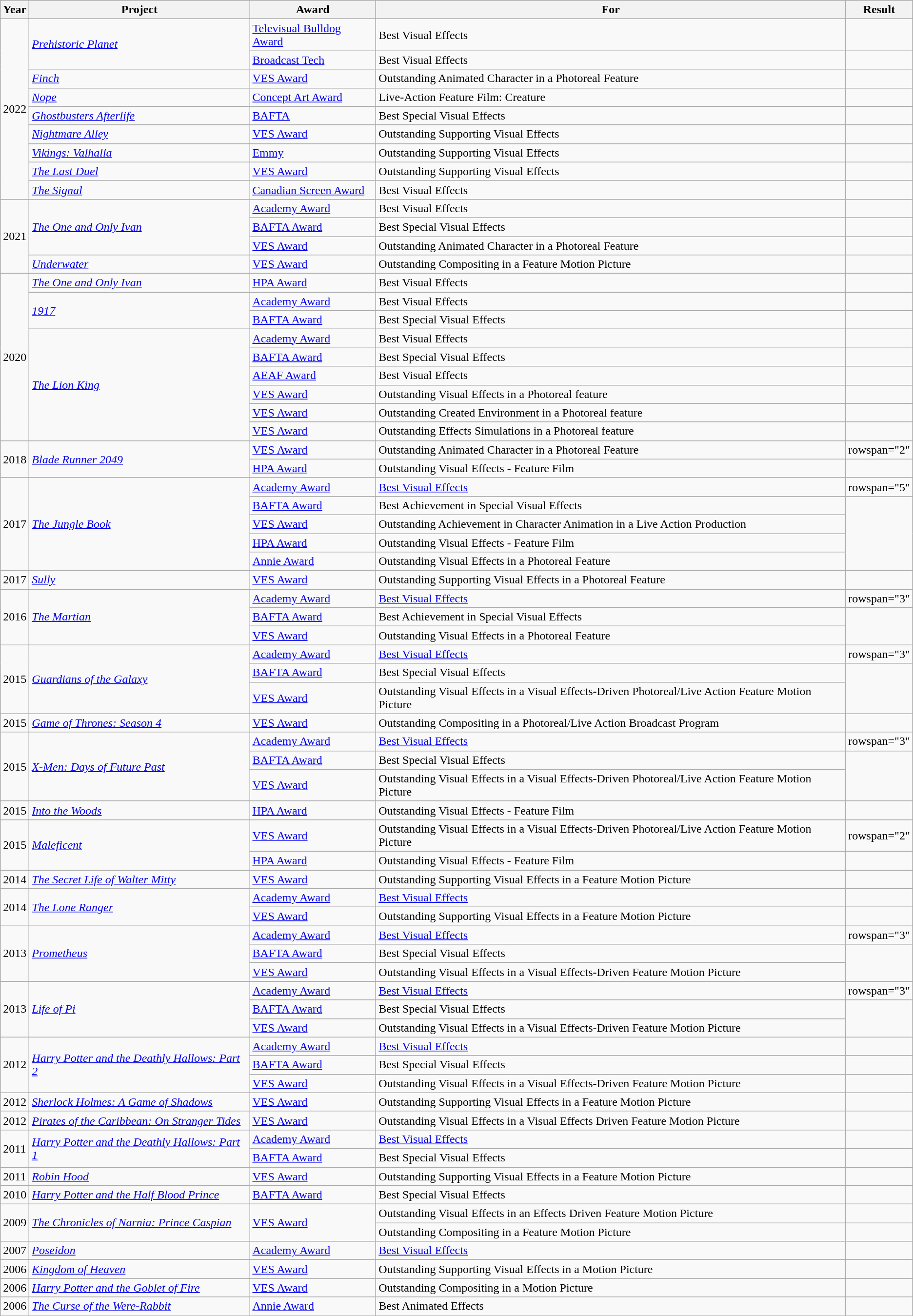<table class="wikitable">
<tr>
<th>Year</th>
<th>Project</th>
<th>Award</th>
<th>For</th>
<th>Result</th>
</tr>
<tr>
<td rowspan="9">2022</td>
<td rowspan="2"><em><a href='#'>Prehistoric Planet</a></em></td>
<td><a href='#'>Televisual Bulldog Award</a></td>
<td>Best Visual Effects</td>
<td></td>
</tr>
<tr>
<td><a href='#'>Broadcast Tech</a></td>
<td>Best Visual Effects</td>
<td></td>
</tr>
<tr>
<td rowspan="1"><em><a href='#'>Finch</a></em></td>
<td><a href='#'>VES Award</a></td>
<td>Outstanding Animated Character in a Photoreal Feature</td>
<td></td>
</tr>
<tr>
<td rowspan="1"><em><a href='#'>Nope</a></em></td>
<td><a href='#'>Concept Art Award</a></td>
<td>Live-Action Feature Film: Creature</td>
<td></td>
</tr>
<tr>
<td rowspan="1"><em><a href='#'>Ghostbusters Afterlife</a></em></td>
<td><a href='#'>BAFTA</a></td>
<td>Best Special Visual Effects</td>
<td></td>
</tr>
<tr>
<td rowspan="1"><em><a href='#'>Nightmare Alley</a></em></td>
<td><a href='#'>VES Award</a></td>
<td>Outstanding Supporting Visual Effects</td>
<td></td>
</tr>
<tr>
<td rowspan="1"><em><a href='#'>Vikings: Valhalla</a></em></td>
<td><a href='#'>Emmy</a></td>
<td>Outstanding Supporting Visual Effects</td>
<td></td>
</tr>
<tr>
<td rowspan="1"><em><a href='#'>The Last Duel</a></em></td>
<td><a href='#'>VES Award</a></td>
<td>Outstanding Supporting Visual Effects</td>
<td></td>
</tr>
<tr>
<td rowspan="1"><em><a href='#'>The Signal</a></em></td>
<td><a href='#'>Canadian Screen Award</a></td>
<td>Best Visual Effects</td>
<td></td>
</tr>
<tr>
<td rowspan="4">2021</td>
<td rowspan="3"><em><a href='#'>The One and Only Ivan</a></em></td>
<td><a href='#'>Academy Award</a></td>
<td>Best Visual Effects</td>
<td></td>
</tr>
<tr>
<td><a href='#'>BAFTA Award</a></td>
<td>Best Special Visual Effects</td>
<td></td>
</tr>
<tr>
<td><a href='#'>VES Award</a></td>
<td>Outstanding Animated Character in a Photoreal Feature</td>
<td></td>
</tr>
<tr>
<td rowspan="1"><em><a href='#'>Underwater</a></em></td>
<td><a href='#'>VES Award</a></td>
<td>Outstanding Compositing in a Feature Motion Picture</td>
<td></td>
</tr>
<tr>
<td rowspan="9">2020</td>
<td rowspan="1"><em><a href='#'>The One and Only Ivan</a></em></td>
<td><a href='#'>HPA Award</a></td>
<td>Best Visual Effects</td>
<td></td>
</tr>
<tr>
<td rowspan="2"><em><a href='#'>1917</a></em></td>
<td><a href='#'>Academy Award</a></td>
<td>Best Visual Effects</td>
<td></td>
</tr>
<tr>
<td><a href='#'>BAFTA Award</a></td>
<td>Best Special Visual Effects</td>
<td></td>
</tr>
<tr>
<td rowspan="6"><em><a href='#'>The Lion King</a></em></td>
<td><a href='#'>Academy Award</a></td>
<td>Best Visual Effects</td>
<td></td>
</tr>
<tr>
<td><a href='#'>BAFTA Award</a></td>
<td>Best Special Visual Effects</td>
<td></td>
</tr>
<tr>
<td><a href='#'>AEAF Award</a></td>
<td>Best Visual Effects</td>
<td></td>
</tr>
<tr>
<td><a href='#'>VES Award</a></td>
<td>Outstanding Visual Effects in a Photoreal feature</td>
<td></td>
</tr>
<tr>
<td><a href='#'>VES Award</a></td>
<td>Outstanding Created Environment in a Photoreal feature</td>
<td></td>
</tr>
<tr>
<td><a href='#'>VES Award</a></td>
<td>Outstanding Effects Simulations in a Photoreal feature</td>
<td></td>
</tr>
<tr>
<td rowspan="2">2018</td>
<td rowspan="2"><em><a href='#'>Blade Runner 2049</a></em></td>
<td><a href='#'>VES Award</a></td>
<td>Outstanding Animated Character in a Photoreal Feature</td>
<td>rowspan="2" </td>
</tr>
<tr>
<td><a href='#'>HPA Award</a></td>
<td>Outstanding Visual Effects - Feature Film</td>
</tr>
<tr>
<td rowspan="5">2017</td>
<td rowspan="5"><a href='#'><em>The Jungle Book</em></a></td>
<td><a href='#'>Academy Award</a></td>
<td><a href='#'>Best Visual Effects</a></td>
<td>rowspan="5" </td>
</tr>
<tr>
<td><a href='#'>BAFTA Award</a></td>
<td>Best Achievement in Special Visual Effects</td>
</tr>
<tr>
<td><a href='#'>VES Award</a></td>
<td>Outstanding Achievement in Character Animation in a Live Action Production</td>
</tr>
<tr>
<td><a href='#'>HPA Award</a></td>
<td>Outstanding Visual Effects - Feature Film</td>
</tr>
<tr>
<td><a href='#'>Annie Award</a></td>
<td>Outstanding Visual Effects in a Photoreal Feature</td>
</tr>
<tr>
<td>2017</td>
<td><a href='#'><em>Sully</em></a></td>
<td><a href='#'>VES Award</a></td>
<td>Outstanding Supporting Visual Effects in a Photoreal Feature</td>
<td></td>
</tr>
<tr>
<td rowspan="3">2016</td>
<td rowspan="3"><a href='#'><em>The Martian</em></a></td>
<td><a href='#'>Academy Award</a></td>
<td><a href='#'>Best Visual Effects</a></td>
<td>rowspan="3" </td>
</tr>
<tr>
<td><a href='#'>BAFTA Award</a></td>
<td>Best Achievement in Special Visual Effects</td>
</tr>
<tr>
<td><a href='#'>VES Award</a></td>
<td>Outstanding Visual Effects in a Photoreal Feature</td>
</tr>
<tr>
<td rowspan="3">2015</td>
<td rowspan="3"><a href='#'><em>Guardians of the Galaxy</em></a></td>
<td><a href='#'>Academy Award</a></td>
<td><a href='#'>Best Visual Effects</a></td>
<td>rowspan="3" </td>
</tr>
<tr>
<td><a href='#'>BAFTA Award</a></td>
<td>Best Special Visual Effects</td>
</tr>
<tr>
<td><a href='#'>VES Award</a></td>
<td>Outstanding Visual Effects in a Visual Effects-Driven Photoreal/Live Action Feature Motion Picture</td>
</tr>
<tr>
<td>2015</td>
<td><a href='#'><em>Game of Thrones: Season 4</em></a></td>
<td><a href='#'>VES Award</a></td>
<td>Outstanding Compositing in a Photoreal/Live Action Broadcast Program</td>
<td></td>
</tr>
<tr>
<td rowspan="3">2015</td>
<td rowspan="3"><em><a href='#'>X-Men: Days of Future Past</a></em></td>
<td><a href='#'>Academy Award</a></td>
<td><a href='#'>Best Visual Effects</a></td>
<td>rowspan="3" </td>
</tr>
<tr>
<td><a href='#'>BAFTA Award</a></td>
<td>Best Special Visual Effects</td>
</tr>
<tr>
<td><a href='#'>VES Award</a></td>
<td>Outstanding Visual Effects in a Visual Effects-Driven Photoreal/Live Action Feature Motion Picture</td>
</tr>
<tr>
<td>2015</td>
<td><a href='#'><em>Into the Woods</em></a></td>
<td><a href='#'>HPA Award</a></td>
<td>Outstanding Visual Effects - Feature Film</td>
<td></td>
</tr>
<tr>
<td rowspan="2">2015</td>
<td rowspan="2"><a href='#'><em>Maleficent</em></a></td>
<td><a href='#'>VES Award</a></td>
<td>Outstanding Visual Effects in a Visual Effects-Driven Photoreal/Live Action Feature Motion Picture</td>
<td>rowspan="2" </td>
</tr>
<tr>
<td><a href='#'>HPA Award</a></td>
<td>Outstanding Visual Effects - Feature Film</td>
</tr>
<tr>
<td>2014</td>
<td><a href='#'><em>The Secret Life of Walter Mitty</em></a></td>
<td><a href='#'>VES Award</a></td>
<td>Outstanding Supporting Visual Effects in a Feature Motion Picture</td>
<td></td>
</tr>
<tr>
<td rowspan="2">2014</td>
<td rowspan="2"><a href='#'><em>The Lone Ranger</em></a></td>
<td><a href='#'>Academy Award</a></td>
<td><a href='#'>Best Visual Effects</a></td>
<td></td>
</tr>
<tr>
<td><a href='#'>VES Award</a></td>
<td>Outstanding Supporting Visual Effects in a Feature Motion Picture</td>
<td></td>
</tr>
<tr>
<td rowspan="3">2013</td>
<td rowspan="3"><a href='#'><em>Prometheus</em></a></td>
<td><a href='#'>Academy Award</a></td>
<td><a href='#'>Best Visual Effects</a></td>
<td>rowspan="3" </td>
</tr>
<tr>
<td><a href='#'>BAFTA Award</a></td>
<td>Best Special Visual Effects</td>
</tr>
<tr>
<td><a href='#'>VES Award</a></td>
<td>Outstanding Visual Effects in a Visual Effects-Driven Feature Motion Picture</td>
</tr>
<tr>
<td rowspan="3">2013</td>
<td rowspan="3"><a href='#'><em>Life of Pi</em></a></td>
<td><a href='#'>Academy Award</a></td>
<td><a href='#'>Best Visual Effects</a></td>
<td>rowspan="3" </td>
</tr>
<tr>
<td><a href='#'>BAFTA Award</a></td>
<td>Best Special Visual Effects</td>
</tr>
<tr>
<td><a href='#'>VES Award</a></td>
<td>Outstanding Visual Effects in a Visual Effects-Driven Feature Motion Picture</td>
</tr>
<tr>
<td rowspan="3">2012</td>
<td rowspan="3"><a href='#'><em>Harry Potter and the Deathly Hallows: Part 2</em></a></td>
<td><a href='#'>Academy Award</a></td>
<td><a href='#'>Best Visual Effects</a></td>
<td></td>
</tr>
<tr>
<td><a href='#'>BAFTA Award</a></td>
<td>Best Special Visual Effects</td>
<td></td>
</tr>
<tr>
<td><a href='#'>VES Award</a></td>
<td>Outstanding Visual Effects in a Visual Effects-Driven Feature Motion Picture</td>
<td></td>
</tr>
<tr>
<td>2012</td>
<td><em><a href='#'>Sherlock Holmes: A Game of Shadows</a></em></td>
<td><a href='#'>VES Award</a></td>
<td>Outstanding Supporting Visual Effects in a Feature Motion Picture</td>
<td></td>
</tr>
<tr>
<td>2012</td>
<td><em><a href='#'>Pirates of the Caribbean: On Stranger Tides</a></em></td>
<td><a href='#'>VES Award</a></td>
<td>Outstanding Visual Effects in a Visual Effects Driven Feature Motion Picture</td>
<td></td>
</tr>
<tr>
<td rowspan="2">2011</td>
<td rowspan="2"><a href='#'><em>Harry Potter and the Deathly Hallows: Part 1</em></a></td>
<td><a href='#'>Academy Award</a></td>
<td><a href='#'>Best Visual Effects</a></td>
<td></td>
</tr>
<tr>
<td><a href='#'>BAFTA Award</a></td>
<td>Best Special Visual Effects</td>
<td></td>
</tr>
<tr>
<td>2011</td>
<td><a href='#'><em>Robin Hood</em></a></td>
<td><a href='#'>VES Award</a></td>
<td>Outstanding Supporting Visual Effects in a Feature Motion Picture</td>
<td></td>
</tr>
<tr>
<td>2010</td>
<td><a href='#'><em>Harry Potter and the Half Blood Prince</em></a></td>
<td><a href='#'>BAFTA Award</a></td>
<td>Best Special Visual Effects</td>
<td></td>
</tr>
<tr>
<td rowspan="2">2009</td>
<td rowspan="2"><em><a href='#'>The Chronicles of Narnia: Prince Caspian</a></em></td>
<td rowspan="2"><a href='#'>VES Award</a></td>
<td>Outstanding Visual Effects in an Effects Driven Feature Motion Picture</td>
<td></td>
</tr>
<tr>
<td>Outstanding Compositing in a Feature Motion Picture</td>
<td></td>
</tr>
<tr>
<td>2007</td>
<td><a href='#'><em>Poseidon</em></a></td>
<td><a href='#'>Academy Award</a></td>
<td><a href='#'>Best Visual Effects</a></td>
<td></td>
</tr>
<tr>
<td>2006</td>
<td><a href='#'><em>Kingdom of Heaven</em></a></td>
<td><a href='#'>VES Award</a></td>
<td>Outstanding Supporting Visual Effects in a Motion Picture</td>
<td></td>
</tr>
<tr>
<td>2006</td>
<td><a href='#'><em>Harry Potter and the Goblet of Fire</em></a></td>
<td><a href='#'>VES Award</a></td>
<td>Outstanding Compositing in a Motion Picture</td>
<td></td>
</tr>
<tr>
<td>2006</td>
<td><a href='#'><em>The Curse of the Were-Rabbit</em></a></td>
<td><a href='#'>Annie Award</a></td>
<td>Best Animated Effects</td>
<td></td>
</tr>
</table>
